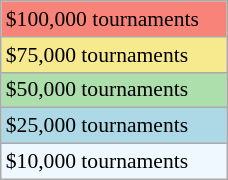<table class="wikitable" style="font-size:90%;" width=12%>
<tr style="background:#f88379;">
<td>$100,000 tournaments</td>
</tr>
<tr style="background:#f7e98e;">
<td>$75,000 tournaments</td>
</tr>
<tr style="background:#addfad;">
<td>$50,000 tournaments</td>
</tr>
<tr style="background:lightblue;">
<td>$25,000 tournaments</td>
</tr>
<tr style="background:#f0f8ff;">
<td>$10,000 tournaments</td>
</tr>
</table>
